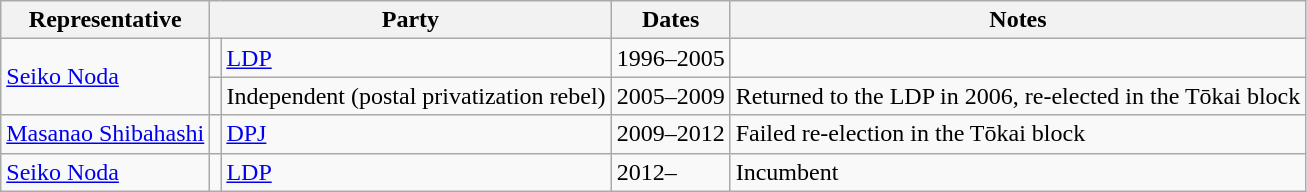<table class=wikitable>
<tr valign=bottom>
<th>Representative</th>
<th colspan="2">Party</th>
<th>Dates</th>
<th>Notes</th>
</tr>
<tr>
<td rowspan="2"><a href='#'>Seiko Noda</a></td>
<td bgcolor=></td>
<td><a href='#'>LDP</a></td>
<td>1996–2005</td>
<td></td>
</tr>
<tr>
<td bgcolor=></td>
<td>Independent (postal privatization rebel)</td>
<td>2005–2009</td>
<td>Returned to the LDP in 2006, re-elected in the Tōkai block</td>
</tr>
<tr>
<td><a href='#'>Masanao Shibahashi</a></td>
<td bgcolor=></td>
<td><a href='#'>DPJ</a></td>
<td>2009–2012</td>
<td>Failed re-election in the Tōkai block</td>
</tr>
<tr>
<td><a href='#'>Seiko Noda</a></td>
<td bgcolor=></td>
<td><a href='#'>LDP</a></td>
<td>2012–</td>
<td>Incumbent</td>
</tr>
</table>
